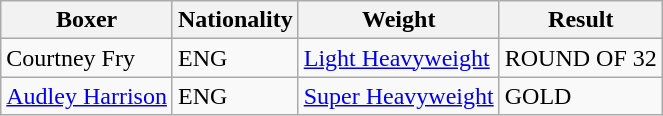<table class="wikitable">
<tr>
<th>Boxer</th>
<th>Nationality</th>
<th>Weight</th>
<th>Result</th>
</tr>
<tr>
<td>Courtney Fry</td>
<td> ENG</td>
<td><a href='#'>Light Heavyweight</a></td>
<td>ROUND OF 32</td>
</tr>
<tr>
<td><a href='#'>Audley Harrison</a></td>
<td> ENG</td>
<td><a href='#'>Super Heavyweight</a></td>
<td>GOLD</td>
</tr>
</table>
